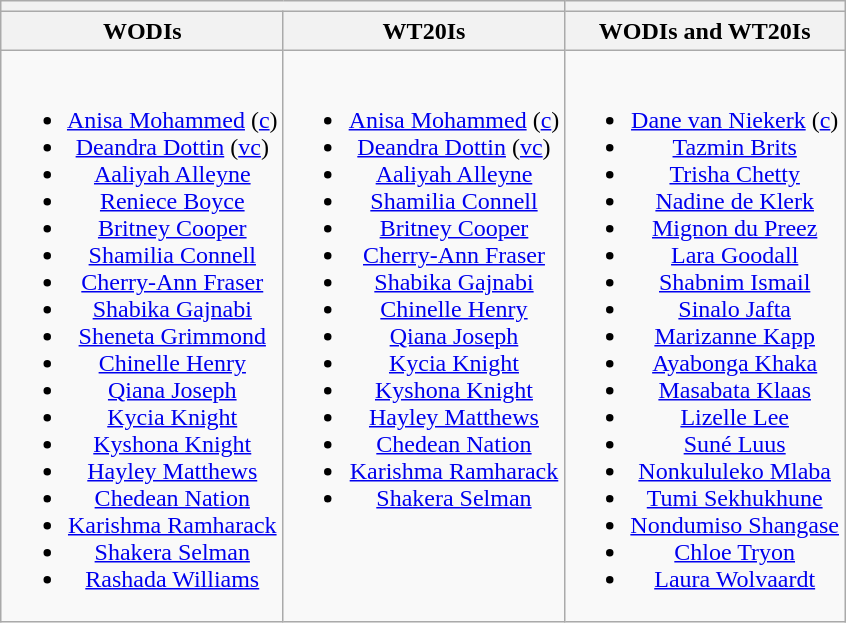<table class="wikitable" style="text-align:center; margin:auto">
<tr>
<th colspan=2></th>
<th></th>
</tr>
<tr>
<th>WODIs</th>
<th>WT20Is</th>
<th>WODIs and WT20Is</th>
</tr>
<tr style="vertical-align:top">
<td><br><ul><li><a href='#'>Anisa Mohammed</a> (<a href='#'>c</a>)</li><li><a href='#'>Deandra Dottin</a> (<a href='#'>vc</a>)</li><li><a href='#'>Aaliyah Alleyne</a></li><li><a href='#'>Reniece Boyce</a></li><li><a href='#'>Britney Cooper</a></li><li><a href='#'>Shamilia Connell</a></li><li><a href='#'>Cherry-Ann Fraser</a></li><li><a href='#'>Shabika Gajnabi</a></li><li><a href='#'>Sheneta Grimmond</a></li><li><a href='#'>Chinelle Henry</a></li><li><a href='#'>Qiana Joseph</a></li><li><a href='#'>Kycia Knight</a></li><li><a href='#'>Kyshona Knight</a></li><li><a href='#'>Hayley Matthews</a></li><li><a href='#'>Chedean Nation</a></li><li><a href='#'>Karishma Ramharack</a></li><li><a href='#'>Shakera Selman</a></li><li><a href='#'>Rashada Williams</a></li></ul></td>
<td><br><ul><li><a href='#'>Anisa Mohammed</a> (<a href='#'>c</a>)</li><li><a href='#'>Deandra Dottin</a> (<a href='#'>vc</a>)</li><li><a href='#'>Aaliyah Alleyne</a></li><li><a href='#'>Shamilia Connell</a></li><li><a href='#'>Britney Cooper</a></li><li><a href='#'>Cherry-Ann Fraser</a></li><li><a href='#'>Shabika Gajnabi</a></li><li><a href='#'>Chinelle Henry</a></li><li><a href='#'>Qiana Joseph</a></li><li><a href='#'>Kycia Knight</a></li><li><a href='#'>Kyshona Knight</a></li><li><a href='#'>Hayley Matthews</a></li><li><a href='#'>Chedean Nation</a></li><li><a href='#'>Karishma Ramharack</a></li><li><a href='#'>Shakera Selman</a></li></ul></td>
<td><br><ul><li><a href='#'>Dane van Niekerk</a> (<a href='#'>c</a>)</li><li><a href='#'>Tazmin Brits</a></li><li><a href='#'>Trisha Chetty</a></li><li><a href='#'>Nadine de Klerk</a></li><li><a href='#'>Mignon du Preez</a></li><li><a href='#'>Lara Goodall</a></li><li><a href='#'>Shabnim Ismail</a></li><li><a href='#'>Sinalo Jafta</a></li><li><a href='#'>Marizanne Kapp</a></li><li><a href='#'>Ayabonga Khaka</a></li><li><a href='#'>Masabata Klaas</a></li><li><a href='#'>Lizelle Lee</a></li><li><a href='#'>Suné Luus</a></li><li><a href='#'>Nonkululeko Mlaba</a></li><li><a href='#'>Tumi Sekhukhune</a></li><li><a href='#'>Nondumiso Shangase</a></li><li><a href='#'>Chloe Tryon</a></li><li><a href='#'>Laura Wolvaardt</a></li></ul></td>
</tr>
</table>
